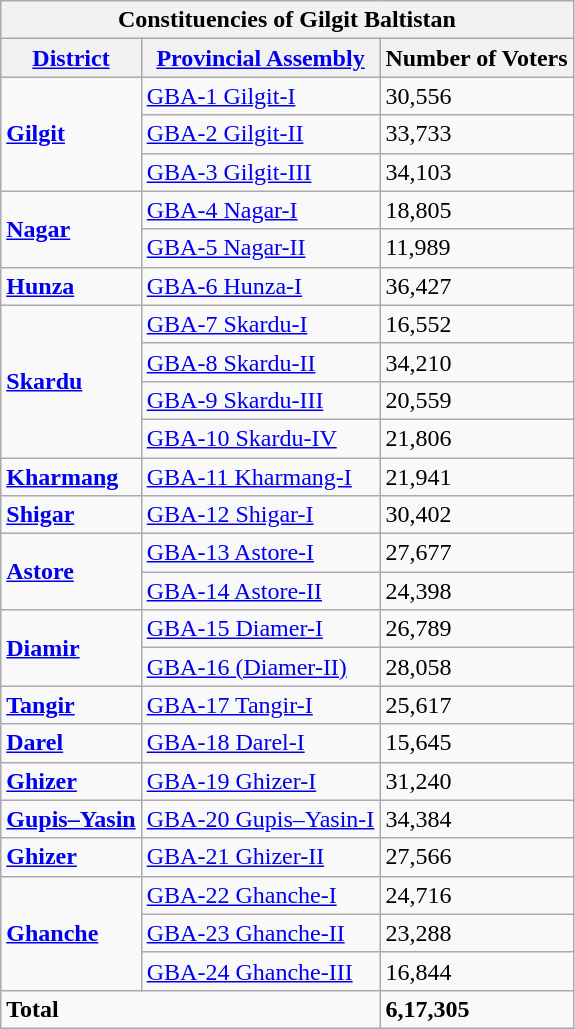<table class="wikitable">
<tr>
<th colspan="3">Constituencies of Gilgit Baltistan</th>
</tr>
<tr>
<th><strong><a href='#'>District</a></strong></th>
<th><strong><a href='#'>Provincial Assembly</a></strong></th>
<th><strong>Number of Voters</strong></th>
</tr>
<tr>
<td rowspan="3"><a href='#'><strong>Gilgit</strong></a></td>
<td><a href='#'>GBA-1 Gilgit-I</a></td>
<td>30,556</td>
</tr>
<tr>
<td><a href='#'>GBA-2 Gilgit-II</a></td>
<td>33,733</td>
</tr>
<tr>
<td><a href='#'>GBA-3 Gilgit-III</a></td>
<td>34,103</td>
</tr>
<tr>
<td rowspan="2"><strong><a href='#'>Nagar</a></strong></td>
<td><a href='#'>GBA-4 Nagar-I</a></td>
<td>18,805</td>
</tr>
<tr>
<td><a href='#'>GBA-5 Nagar-II</a></td>
<td>11,989</td>
</tr>
<tr>
<td><strong><a href='#'>Hunza</a></strong></td>
<td><a href='#'>GBA-6 Hunza-I</a></td>
<td>36,427</td>
</tr>
<tr>
<td rowspan="4"><strong><a href='#'>Skardu</a></strong></td>
<td><a href='#'>GBA-7 Skardu-I</a></td>
<td>16,552</td>
</tr>
<tr>
<td><a href='#'>GBA-8 Skardu-II</a></td>
<td>34,210</td>
</tr>
<tr>
<td><a href='#'>GBA-9 Skardu-III</a></td>
<td>20,559</td>
</tr>
<tr>
<td><a href='#'>GBA-10 Skardu-IV</a></td>
<td>21,806</td>
</tr>
<tr>
<td><strong><a href='#'>Kharmang</a></strong></td>
<td><a href='#'>GBA-11 Kharmang-I</a></td>
<td>21,941</td>
</tr>
<tr>
<td><strong><a href='#'>Shigar</a></strong></td>
<td><a href='#'>GBA-12 Shigar-I</a></td>
<td>30,402</td>
</tr>
<tr>
<td rowspan="2"><strong><a href='#'>Astore</a></strong></td>
<td><a href='#'>GBA-13 Astore-I</a></td>
<td>27,677</td>
</tr>
<tr>
<td><a href='#'>GBA-14 Astore-II</a></td>
<td>24,398</td>
</tr>
<tr>
<td rowspan="2"><strong><a href='#'>Diamir</a></strong></td>
<td><a href='#'>GBA-15 Diamer-I</a></td>
<td>26,789</td>
</tr>
<tr>
<td><a href='#'>GBA-16 (Diamer-II)</a></td>
<td>28,058</td>
</tr>
<tr>
<td><strong><a href='#'>Tangir</a></strong></td>
<td><a href='#'>GBA-17 Tangir-I</a></td>
<td>25,617</td>
</tr>
<tr>
<td><strong><a href='#'>Darel</a></strong></td>
<td><a href='#'>GBA-18 Darel-I</a></td>
<td>15,645</td>
</tr>
<tr>
<td><strong><a href='#'>Ghizer</a></strong></td>
<td><a href='#'>GBA-19 Ghizer-I</a></td>
<td>31,240</td>
</tr>
<tr>
<td><a href='#'><strong>Gupis–Yasin</strong></a></td>
<td><a href='#'>GBA-20 Gupis–Yasin-I</a></td>
<td>34,384</td>
</tr>
<tr>
<td><strong><a href='#'>Ghizer</a></strong></td>
<td><a href='#'>GBA-21 Ghizer-II</a></td>
<td>27,566</td>
</tr>
<tr>
<td rowspan="3"><strong><a href='#'>Ghanche</a></strong></td>
<td><a href='#'>GBA-22 Ghanche-I</a></td>
<td>24,716</td>
</tr>
<tr>
<td><a href='#'>GBA-23 Ghanche-II</a></td>
<td>23,288</td>
</tr>
<tr>
<td><a href='#'>GBA-24 Ghanche-III</a></td>
<td>16,844</td>
</tr>
<tr>
<td colspan="2"><strong>Total</strong></td>
<td><strong>6,17,305</strong></td>
</tr>
</table>
